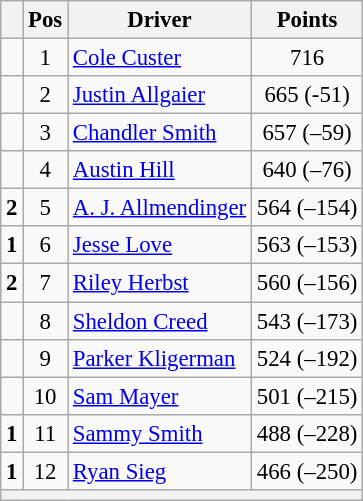<table class="wikitable" style="font-size: 95%;">
<tr>
<th></th>
<th>Pos</th>
<th>Driver</th>
<th>Points</th>
</tr>
<tr>
<td align="left"></td>
<td style="text-align:center;">1</td>
<td><a href='#'>Cole Custer</a></td>
<td style="text-align:center;">716</td>
</tr>
<tr>
<td align="left"></td>
<td style="text-align:center;">2</td>
<td><a href='#'>Justin Allgaier</a></td>
<td style="text-align:center;">665 (-51)</td>
</tr>
<tr>
<td align="left"></td>
<td style="text-align:center;">3</td>
<td><a href='#'>Chandler Smith</a></td>
<td style="text-align:center;">657 (–59)</td>
</tr>
<tr>
<td align="left"></td>
<td style="text-align:center;">4</td>
<td><a href='#'>Austin Hill</a></td>
<td style="text-align:center;">640 (–76)</td>
</tr>
<tr>
<td align="left"> <strong>2</strong></td>
<td style="text-align:center;">5</td>
<td><a href='#'>A. J. Allmendinger</a></td>
<td style="text-align:center;">564 (–154)</td>
</tr>
<tr>
<td align="left"> <strong>1</strong></td>
<td style="text-align:center;">6</td>
<td><a href='#'>Jesse Love</a></td>
<td style="text-align:center;">563 (–153)</td>
</tr>
<tr>
<td align="left"> <strong>2</strong></td>
<td style="text-align:center;">7</td>
<td><a href='#'>Riley Herbst</a></td>
<td style="text-align:center;">560 (–156)</td>
</tr>
<tr>
<td align="left"></td>
<td style="text-align:center;">8</td>
<td><a href='#'>Sheldon Creed</a></td>
<td style="text-align:center;">543 (–173)</td>
</tr>
<tr>
<td align="left"></td>
<td style="text-align:center;">9</td>
<td><a href='#'>Parker Kligerman</a></td>
<td style="text-align:center;">524 (–192)</td>
</tr>
<tr>
<td align="left"></td>
<td style="text-align:center;">10</td>
<td><a href='#'>Sam Mayer</a></td>
<td style="text-align:center;">501 (–215)</td>
</tr>
<tr>
<td align="left"> <strong>1</strong></td>
<td style="text-align:center;">11</td>
<td><a href='#'>Sammy Smith</a></td>
<td style="text-align:center;">488 (–228)</td>
</tr>
<tr>
<td align="left"> <strong>1</strong></td>
<td style="text-align:center;">12</td>
<td><a href='#'>Ryan Sieg</a></td>
<td style="text-align:center;">466 (–250)</td>
</tr>
<tr class="sortbottom">
<th colspan="9"></th>
</tr>
</table>
